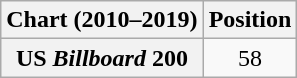<table class="wikitable plainrowheaders" style="text-align:center">
<tr>
<th scope="col">Chart (2010–2019)</th>
<th scope="col">Position</th>
</tr>
<tr>
<th scope="row">US <em>Billboard</em> 200</th>
<td>58</td>
</tr>
</table>
